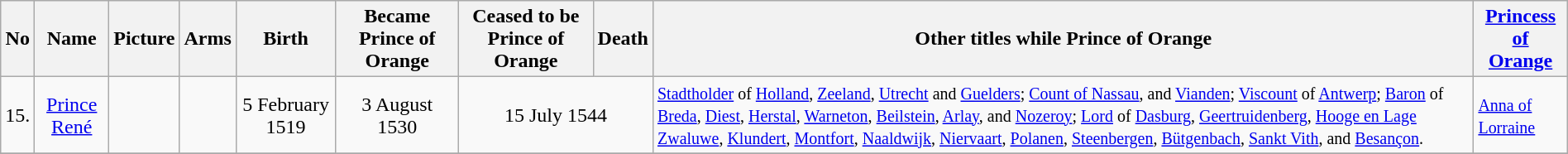<table width=100% class="wikitable">
<tr>
<th>No</th>
<th>Name</th>
<th>Picture</th>
<th>Arms</th>
<th>Birth</th>
<th>Became Prince of Orange</th>
<th>Ceased to be Prince of Orange</th>
<th>Death</th>
<th>Other titles while Prince of Orange</th>
<th><a href='#'>Princess<br>of<br>Orange</a></th>
</tr>
<tr>
<td align="center">15.</td>
<td align="center"><a href='#'>Prince René</a></td>
<td align="center"></td>
<td align="center"></td>
<td align="center">5 February 1519</td>
<td align="center">3 August 1530</td>
<td align="center" colspan="2">15 July 1544</td>
<td align="left"><small><a href='#'>Stadtholder</a> of <a href='#'>Holland</a>, <a href='#'>Zeeland</a>, <a href='#'>Utrecht</a> and <a href='#'>Guelders</a>; <a href='#'>Count of Nassau</a>, and <a href='#'>Vianden</a>; <a href='#'>Viscount</a> of <a href='#'>Antwerp</a>; <a href='#'>Baron</a> of <a href='#'>Breda</a>, <a href='#'>Diest</a>, <a href='#'>Herstal</a>, <a href='#'>Warneton</a>, <a href='#'>Beilstein</a>, <a href='#'>Arlay</a>, and <a href='#'>Nozeroy</a>; <a href='#'>Lord</a> of <a href='#'>Dasburg</a>, <a href='#'>Geertruidenberg</a>, <a href='#'>Hooge en Lage Zwaluwe</a>, <a href='#'>Klundert</a>, <a href='#'>Montfort</a>, <a href='#'>Naaldwijk</a>, <a href='#'>Niervaart</a>, <a href='#'>Polanen</a>, <a href='#'>Steenbergen</a>, <a href='#'>Bütgenbach</a>, <a href='#'>Sankt Vith</a>, and <a href='#'>Besançon</a>.</small></td>
<td><small><a href='#'>Anna of Lorraine</a></small></td>
</tr>
<tr>
</tr>
</table>
